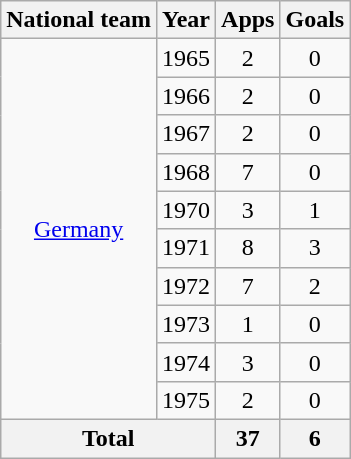<table class="wikitable" style="text-align:center">
<tr>
<th>National team</th>
<th>Year</th>
<th>Apps</th>
<th>Goals</th>
</tr>
<tr>
<td rowspan="10"><a href='#'>Germany</a></td>
<td>1965</td>
<td>2</td>
<td>0</td>
</tr>
<tr>
<td>1966</td>
<td>2</td>
<td>0</td>
</tr>
<tr>
<td>1967</td>
<td>2</td>
<td>0</td>
</tr>
<tr>
<td>1968</td>
<td>7</td>
<td>0</td>
</tr>
<tr>
<td>1970</td>
<td>3</td>
<td>1</td>
</tr>
<tr>
<td>1971</td>
<td>8</td>
<td>3</td>
</tr>
<tr>
<td>1972</td>
<td>7</td>
<td>2</td>
</tr>
<tr>
<td>1973</td>
<td>1</td>
<td>0</td>
</tr>
<tr>
<td>1974</td>
<td>3</td>
<td>0</td>
</tr>
<tr>
<td>1975</td>
<td>2</td>
<td>0</td>
</tr>
<tr>
<th colspan="2">Total</th>
<th>37</th>
<th>6</th>
</tr>
</table>
